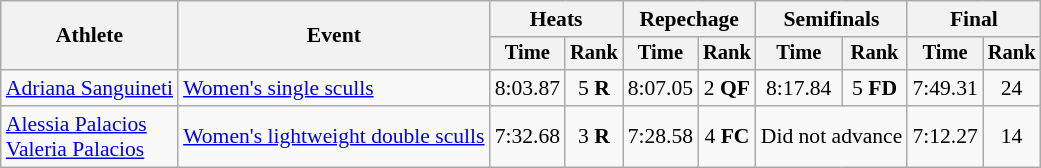<table class=wikitable style=font-size:90%;text-align:center>
<tr>
<th rowspan=2>Athlete</th>
<th rowspan=2>Event</th>
<th colspan=2>Heats</th>
<th colspan=2>Repechage</th>
<th colspan=2>Semifinals</th>
<th colspan=2>Final</th>
</tr>
<tr style=font-size:95%>
<th>Time</th>
<th>Rank</th>
<th>Time</th>
<th>Rank</th>
<th>Time</th>
<th>Rank</th>
<th>Time</th>
<th>Rank</th>
</tr>
<tr>
<td align=left><a href='#'>Adriana Sanguineti</a></td>
<td align=left><a href='#'>Women's single sculls</a></td>
<td>8:03.87</td>
<td>5 <strong>R</strong></td>
<td>8:07.05</td>
<td>2 <strong>QF</strong></td>
<td>8:17.84</td>
<td>5 <strong>FD</strong></td>
<td>7:49.31</td>
<td>24</td>
</tr>
<tr>
<td align=left><a href='#'>Alessia Palacios</a><br><a href='#'>Valeria Palacios</a></td>
<td align=left><a href='#'>Women's lightweight double sculls</a></td>
<td>7:32.68</td>
<td>3 <strong>R</strong></td>
<td>7:28.58</td>
<td>4 <strong>FC</strong></td>
<td colspan=2>Did not advance</td>
<td>7:12.27</td>
<td>14</td>
</tr>
</table>
